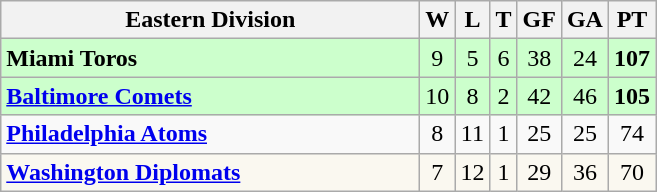<table class="wikitable" style="text-align:center">
<tr>
<th style="width:17em">Eastern Division</th>
<th>W</th>
<th>L</th>
<th>T</th>
<th>GF</th>
<th>GA</th>
<th>PT</th>
</tr>
<tr align=center bgcolor=#ccffcc>
<td align=left><strong>Miami Toros</strong></td>
<td>9</td>
<td>5</td>
<td>6</td>
<td>38</td>
<td>24</td>
<td><strong>107</strong></td>
</tr>
<tr align=center bgcolor=#ccffcc>
<td align=left><strong><a href='#'>Baltimore Comets</a></strong></td>
<td>10</td>
<td>8</td>
<td>2</td>
<td>42</td>
<td>46</td>
<td><strong>105</strong></td>
</tr>
<tr align=center>
<td align=left><strong><a href='#'>Philadelphia Atoms</a></strong></td>
<td>8</td>
<td>11</td>
<td>1</td>
<td>25</td>
<td>25</td>
<td>74</td>
</tr>
<tr align=center bgcolor=#FAF8F0>
<td align=left><strong><a href='#'>Washington Diplomats</a></strong></td>
<td>7</td>
<td>12</td>
<td>1</td>
<td>29</td>
<td>36</td>
<td>70</td>
</tr>
</table>
